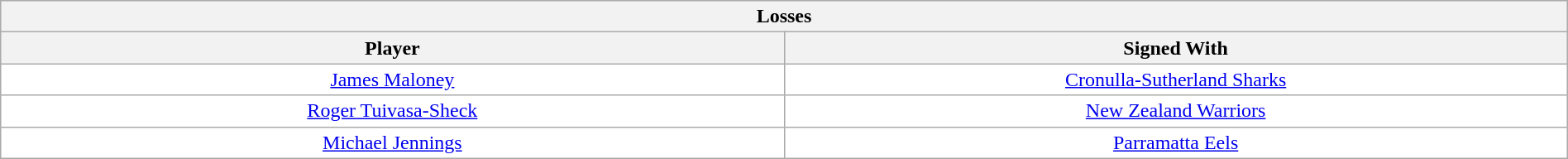<table class="wikitable" style="width:100%;">
<tr style="background:#EFEFEF;">
<th colspan="100">Losses</th>
</tr>
<tr>
<th width=50%>Player</th>
<th width=50%>Signed With</th>
</tr>
<tr style="background:#FFF;">
<td align=center><a href='#'>James Maloney</a></td>
<td align=center><a href='#'>Cronulla-Sutherland Sharks</a></td>
</tr>
<tr style="background:#FFF;">
<td align=center><a href='#'>Roger Tuivasa-Sheck</a></td>
<td align=center><a href='#'>New Zealand Warriors</a></td>
</tr>
<tr style="background:#FFF;">
<td align=center><a href='#'>Michael Jennings</a></td>
<td align=center><a href='#'>Parramatta Eels</a></td>
</tr>
</table>
